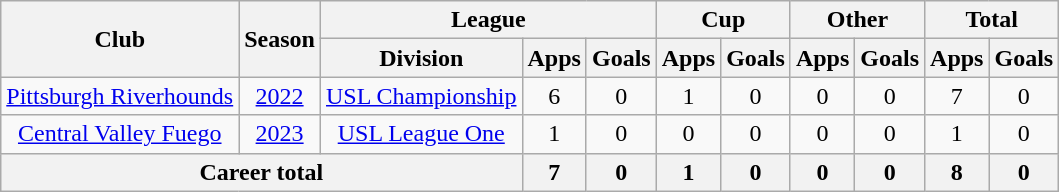<table class=wikitable style=text-align:center>
<tr>
<th rowspan=2>Club</th>
<th rowspan=2>Season</th>
<th colspan=3>League</th>
<th colspan=2>Cup</th>
<th colspan=2>Other</th>
<th colspan=2>Total</th>
</tr>
<tr>
<th>Division</th>
<th>Apps</th>
<th>Goals</th>
<th>Apps</th>
<th>Goals</th>
<th>Apps</th>
<th>Goals</th>
<th>Apps</th>
<th>Goals</th>
</tr>
<tr>
<td><a href='#'>Pittsburgh Riverhounds</a></td>
<td><a href='#'>2022</a></td>
<td><a href='#'>USL Championship</a></td>
<td>6</td>
<td>0</td>
<td>1</td>
<td>0</td>
<td>0</td>
<td>0</td>
<td>7</td>
<td>0</td>
</tr>
<tr>
<td><a href='#'>Central Valley Fuego</a></td>
<td><a href='#'>2023</a></td>
<td><a href='#'>USL League One</a></td>
<td>1</td>
<td>0</td>
<td>0</td>
<td>0</td>
<td>0</td>
<td>0</td>
<td>1</td>
<td>0</td>
</tr>
<tr>
<th colspan="3"><strong>Career total</strong></th>
<th>7</th>
<th>0</th>
<th>1</th>
<th>0</th>
<th>0</th>
<th>0</th>
<th>8</th>
<th>0</th>
</tr>
</table>
